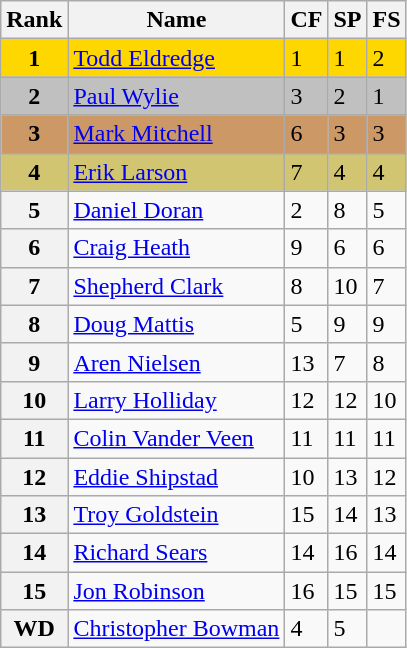<table class="wikitable">
<tr>
<th>Rank</th>
<th>Name</th>
<th>CF</th>
<th>SP</th>
<th>FS</th>
</tr>
<tr bgcolor="gold">
<td align="center"><strong>1</strong></td>
<td><a href='#'>Todd Eldredge</a></td>
<td>1</td>
<td>1</td>
<td>2</td>
</tr>
<tr bgcolor="silver">
<td align="center"><strong>2</strong></td>
<td><a href='#'>Paul Wylie</a></td>
<td>3</td>
<td>2</td>
<td>1</td>
</tr>
<tr bgcolor="cc9966">
<td align="center"><strong>3</strong></td>
<td><a href='#'>Mark Mitchell</a></td>
<td>6</td>
<td>3</td>
<td>3</td>
</tr>
<tr bgcolor="#d1c571">
<td align="center"><strong>4</strong></td>
<td><a href='#'>Erik Larson</a></td>
<td>7</td>
<td>4</td>
<td>4</td>
</tr>
<tr>
<th>5</th>
<td><a href='#'>Daniel Doran</a></td>
<td>2</td>
<td>8</td>
<td>5</td>
</tr>
<tr>
<th>6</th>
<td><a href='#'>Craig Heath</a></td>
<td>9</td>
<td>6</td>
<td>6</td>
</tr>
<tr>
<th>7</th>
<td><a href='#'>Shepherd Clark</a></td>
<td>8</td>
<td>10</td>
<td>7</td>
</tr>
<tr>
<th>8</th>
<td><a href='#'>Doug Mattis</a></td>
<td>5</td>
<td>9</td>
<td>9</td>
</tr>
<tr>
<th>9</th>
<td><a href='#'>Aren Nielsen</a></td>
<td>13</td>
<td>7</td>
<td>8</td>
</tr>
<tr>
<th>10</th>
<td><a href='#'>Larry Holliday</a></td>
<td>12</td>
<td>12</td>
<td>10</td>
</tr>
<tr>
<th>11</th>
<td><a href='#'>Colin Vander Veen</a></td>
<td>11</td>
<td>11</td>
<td>11</td>
</tr>
<tr>
<th>12</th>
<td><a href='#'>Eddie Shipstad</a></td>
<td>10</td>
<td>13</td>
<td>12</td>
</tr>
<tr>
<th>13</th>
<td><a href='#'>Troy Goldstein</a></td>
<td>15</td>
<td>14</td>
<td>13</td>
</tr>
<tr>
<th>14</th>
<td><a href='#'>Richard Sears</a></td>
<td>14</td>
<td>16</td>
<td>14</td>
</tr>
<tr>
<th>15</th>
<td><a href='#'>Jon Robinson</a></td>
<td>16</td>
<td>15</td>
<td>15</td>
</tr>
<tr>
<th>WD</th>
<td><a href='#'>Christopher Bowman</a></td>
<td>4</td>
<td>5</td>
<td></td>
</tr>
</table>
